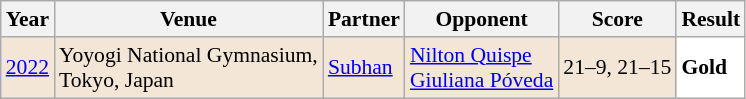<table class="sortable wikitable" style="font-size: 90%;">
<tr>
<th>Year</th>
<th>Venue</th>
<th>Partner</th>
<th>Opponent</th>
<th>Score</th>
<th>Result</th>
</tr>
<tr style="background:#F3E6D7">
<td align="center"><a href='#'>2022</a></td>
<td align="left">Yoyogi National Gymnasium,<br>Tokyo, Japan</td>
<td align="left"> <a href='#'>Subhan</a></td>
<td align="left"> <a href='#'>Nilton Quispe</a><br> <a href='#'>Giuliana Póveda</a></td>
<td align="left">21–9, 21–15</td>
<td style="text-align:left; background:white"> <strong>Gold</strong></td>
</tr>
</table>
